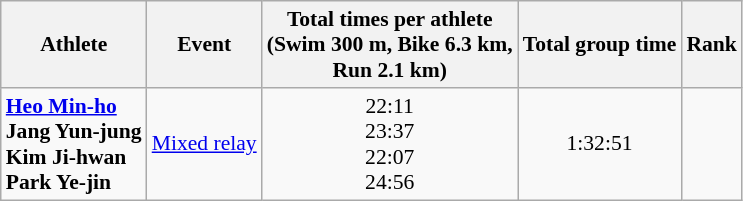<table class=wikitable style=font-size:90%;text-align:center>
<tr>
<th>Athlete</th>
<th>Event</th>
<th>Total times per athlete<br>(Swim 300 m, Bike 6.3 km, <br> Run 2.1 km)</th>
<th>Total group time</th>
<th>Rank</th>
</tr>
<tr>
<td align=left><strong><a href='#'>Heo Min-ho</a><br>Jang Yun-jung<br>Kim Ji-hwan<br>Park Ye-jin</strong></td>
<td align=left><a href='#'>Mixed relay</a></td>
<td>22:11<br>23:37<br>22:07<br>24:56</td>
<td>1:32:51</td>
<td></td>
</tr>
</table>
